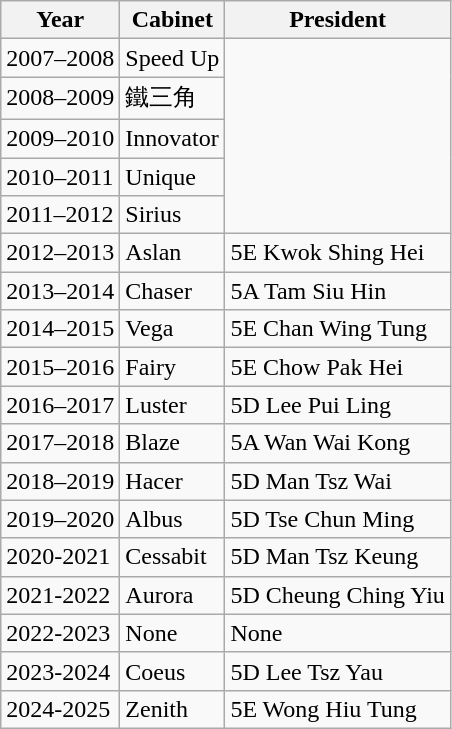<table class="wikitable">
<tr>
<th>Year</th>
<th>Cabinet</th>
<th>President</th>
</tr>
<tr>
<td>2007–2008</td>
<td>Speed Up</td>
</tr>
<tr>
<td>2008–2009</td>
<td>鐵三角</td>
</tr>
<tr>
<td>2009–2010</td>
<td>Innovator</td>
</tr>
<tr>
<td>2010–2011</td>
<td>Unique</td>
</tr>
<tr>
<td>2011–2012</td>
<td>Sirius</td>
</tr>
<tr>
<td>2012–2013</td>
<td>Aslan</td>
<td>5E Kwok Shing Hei</td>
</tr>
<tr>
<td>2013–2014</td>
<td>Chaser</td>
<td>5A Tam Siu Hin</td>
</tr>
<tr>
<td>2014–2015</td>
<td>Vega</td>
<td>5E Chan Wing Tung</td>
</tr>
<tr>
<td>2015–2016</td>
<td>Fairy</td>
<td>5E Chow Pak Hei</td>
</tr>
<tr>
<td>2016–2017</td>
<td>Luster</td>
<td>5D Lee Pui Ling</td>
</tr>
<tr>
<td>2017–2018</td>
<td>Blaze</td>
<td>5A Wan Wai Kong</td>
</tr>
<tr>
<td>2018–2019</td>
<td>Hacer</td>
<td>5D Man Tsz Wai</td>
</tr>
<tr>
<td>2019–2020</td>
<td>Albus</td>
<td>5D Tse Chun Ming</td>
</tr>
<tr>
<td>2020-2021</td>
<td>Cessabit</td>
<td>5D Man Tsz Keung</td>
</tr>
<tr>
<td>2021-2022</td>
<td>Aurora</td>
<td>5D Cheung Ching Yiu</td>
</tr>
<tr>
<td>2022-2023</td>
<td>None</td>
<td>None</td>
</tr>
<tr>
<td>2023-2024</td>
<td>Coeus</td>
<td>5D Lee Tsz Yau</td>
</tr>
<tr>
<td>2024-2025</td>
<td>Zenith</td>
<td>5E Wong Hiu Tung</td>
</tr>
</table>
